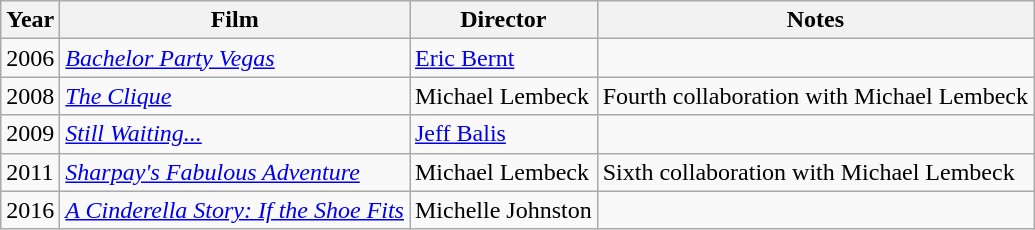<table class="wikitable">
<tr>
<th>Year</th>
<th>Film</th>
<th>Director</th>
<th>Notes</th>
</tr>
<tr>
<td>2006</td>
<td><em><a href='#'>Bachelor Party Vegas</a></em></td>
<td><a href='#'>Eric Bernt</a></td>
<td></td>
</tr>
<tr>
<td>2008</td>
<td><em><a href='#'>The Clique</a></em></td>
<td>Michael Lembeck</td>
<td>Fourth collaboration with Michael Lembeck</td>
</tr>
<tr>
<td>2009</td>
<td><em><a href='#'>Still Waiting...</a></em></td>
<td><a href='#'>Jeff Balis</a></td>
<td></td>
</tr>
<tr>
<td>2011</td>
<td><em><a href='#'>Sharpay's Fabulous Adventure</a></em></td>
<td>Michael Lembeck</td>
<td>Sixth collaboration with Michael Lembeck</td>
</tr>
<tr>
<td>2016</td>
<td><em><a href='#'>A Cinderella Story: If the Shoe Fits</a></em></td>
<td>Michelle Johnston</td>
<td></td>
</tr>
</table>
